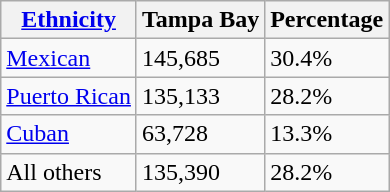<table class="wikitable">
<tr>
<th><a href='#'>Ethnicity</a></th>
<th>Tampa Bay</th>
<th>Percentage</th>
</tr>
<tr>
<td><a href='#'>Mexican</a></td>
<td>145,685</td>
<td>30.4%</td>
</tr>
<tr>
<td><a href='#'>Puerto Rican</a></td>
<td>135,133</td>
<td>28.2%</td>
</tr>
<tr>
<td><a href='#'>Cuban</a></td>
<td>63,728</td>
<td>13.3%</td>
</tr>
<tr>
<td>All others</td>
<td>135,390</td>
<td>28.2%</td>
</tr>
</table>
